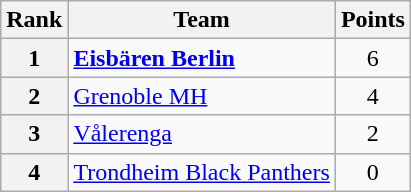<table class="wikitable" style="text-align: center;">
<tr>
<th>Rank</th>
<th>Team</th>
<th>Points</th>
</tr>
<tr>
<th>1</th>
<td style="text-align: left;"> <strong><a href='#'>Eisbären Berlin</a></strong></td>
<td>6</td>
</tr>
<tr>
<th>2</th>
<td style="text-align: left;"> <a href='#'>Grenoble MH</a></td>
<td>4</td>
</tr>
<tr>
<th>3</th>
<td style="text-align: left;"> <a href='#'>Vålerenga</a></td>
<td>2</td>
</tr>
<tr>
<th>4</th>
<td style="text-align: left;"> <a href='#'>Trondheim Black Panthers</a></td>
<td>0</td>
</tr>
</table>
